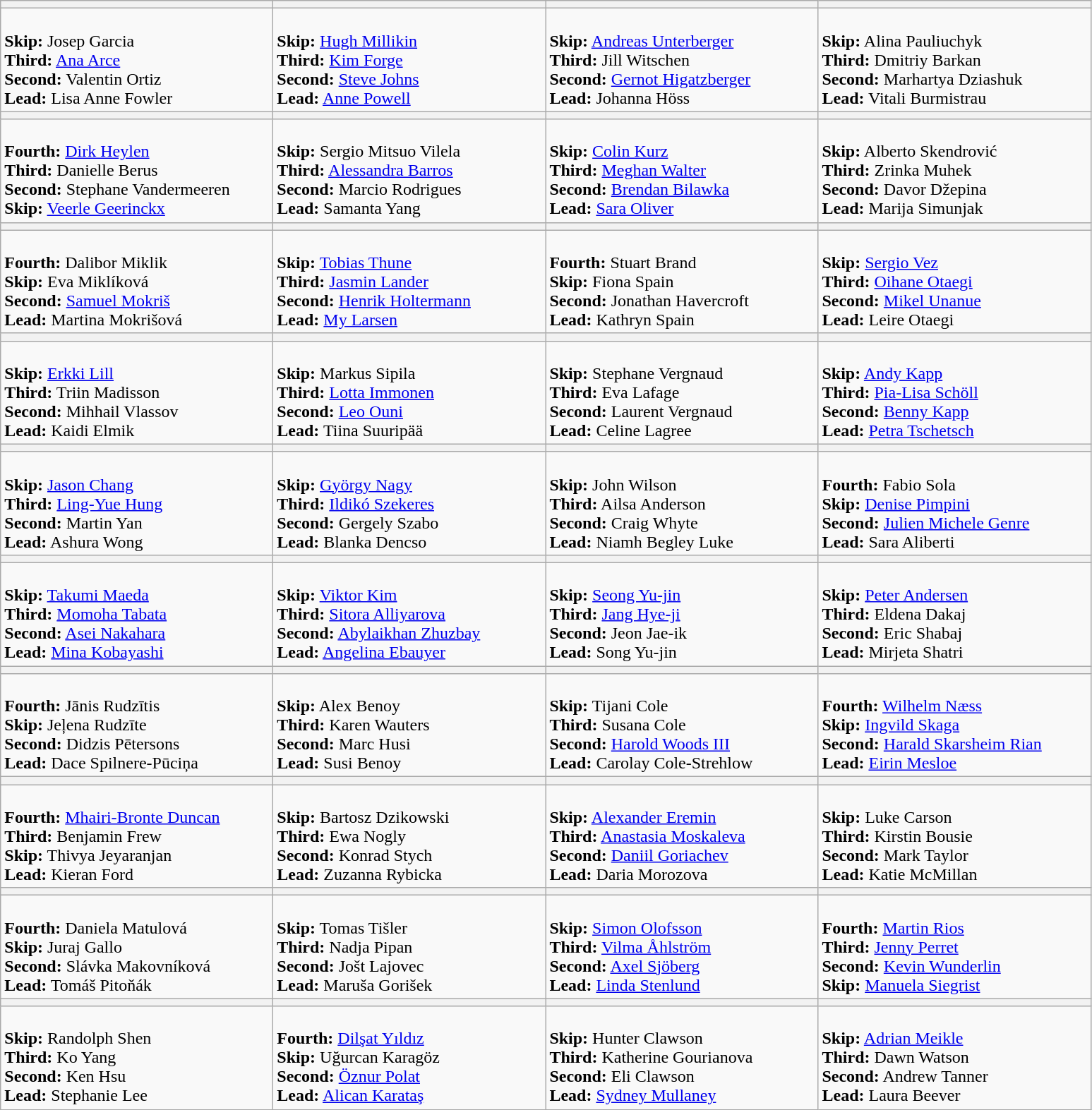<table class="wikitable">
<tr>
<th width=250></th>
<th width=250></th>
<th width=250></th>
<th width=250></th>
</tr>
<tr>
<td><br><strong>Skip:</strong> Josep Garcia<br>
<strong>Third:</strong> <a href='#'>Ana Arce</a><br>
<strong>Second:</strong> Valentin Ortiz<br>
<strong>Lead:</strong> Lisa Anne Fowler</td>
<td><br><strong>Skip:</strong> <a href='#'>Hugh Millikin</a><br>
<strong>Third:</strong> <a href='#'>Kim Forge</a><br>
<strong>Second:</strong> <a href='#'>Steve Johns</a><br>
<strong>Lead:</strong> <a href='#'>Anne Powell</a></td>
<td><br><strong>Skip:</strong> <a href='#'>Andreas Unterberger</a><br>
<strong>Third:</strong> Jill Witschen<br>
<strong>Second:</strong> <a href='#'>Gernot Higatzberger</a><br>
<strong>Lead:</strong> Johanna Höss</td>
<td><br><strong>Skip:</strong> Alina Pauliuchyk<br>
<strong>Third:</strong> Dmitriy Barkan<br>
<strong>Second:</strong> Marhartya Dziashuk<br>
<strong>Lead:</strong> Vitali Burmistrau</td>
</tr>
<tr>
<th width=250></th>
<th width=250></th>
<th width=250></th>
<th width=250></th>
</tr>
<tr>
<td><br><strong>Fourth:</strong> <a href='#'>Dirk Heylen</a><br>
<strong>Third:</strong> Danielle Berus<br>
<strong>Second:</strong> Stephane Vandermeeren<br>
<strong>Skip:</strong> <a href='#'>Veerle Geerinckx</a></td>
<td><br><strong>Skip:</strong> Sergio Mitsuo Vilela<br>
<strong>Third:</strong> <a href='#'>Alessandra Barros</a><br>
<strong>Second:</strong> Marcio Rodrigues<br>
<strong>Lead:</strong> Samanta Yang</td>
<td><br><strong>Skip:</strong> <a href='#'>Colin Kurz</a><br>
<strong>Third:</strong> <a href='#'>Meghan Walter</a><br>
<strong>Second:</strong> <a href='#'>Brendan Bilawka</a><br>
<strong>Lead:</strong> <a href='#'>Sara Oliver</a></td>
<td><br><strong>Skip:</strong> Alberto Skendrović<br>
<strong>Third:</strong> Zrinka Muhek<br>
<strong>Second:</strong> Davor Džepina<br>
<strong>Lead:</strong> Marija Simunjak</td>
</tr>
<tr>
<th width=250></th>
<th width=250></th>
<th width=250></th>
<th width=250></th>
</tr>
<tr>
<td><br><strong>Fourth:</strong> Dalibor Miklik<br>
<strong>Skip:</strong> Eva Miklíková<br>
<strong>Second:</strong> <a href='#'>Samuel Mokriš</a><br>
<strong>Lead:</strong> Martina Mokrišová</td>
<td><br><strong>Skip:</strong> <a href='#'>Tobias Thune</a><br>
<strong>Third:</strong> <a href='#'>Jasmin Lander</a><br>
<strong>Second:</strong> <a href='#'>Henrik Holtermann</a><br>
<strong>Lead:</strong> <a href='#'>My Larsen</a></td>
<td><br><strong>Fourth:</strong> Stuart Brand<br>
<strong>Skip:</strong> Fiona Spain<br>
<strong>Second:</strong> Jonathan Havercroft<br>
<strong>Lead:</strong> Kathryn Spain</td>
<td><br><strong>Skip:</strong> <a href='#'>Sergio Vez</a><br>
<strong>Third:</strong> <a href='#'>Oihane Otaegi</a><br>
<strong>Second:</strong> <a href='#'>Mikel Unanue</a><br>
<strong>Lead:</strong> Leire Otaegi</td>
</tr>
<tr>
<th width=250></th>
<th width=250></th>
<th width=250></th>
<th width=250></th>
</tr>
<tr>
<td><br><strong>Skip:</strong> <a href='#'>Erkki Lill</a><br>
<strong>Third:</strong> Triin Madisson<br>
<strong>Second:</strong> Mihhail Vlassov<br>
<strong>Lead:</strong> Kaidi Elmik</td>
<td><br><strong>Skip:</strong> Markus Sipila<br>
<strong>Third:</strong> <a href='#'>Lotta Immonen</a><br>
<strong>Second:</strong> <a href='#'>Leo Ouni</a><br>
<strong>Lead:</strong> Tiina Suuripää</td>
<td><br><strong>Skip:</strong> Stephane Vergnaud<br>
<strong>Third:</strong> Eva Lafage<br>
<strong>Second:</strong> Laurent Vergnaud<br>
<strong>Lead:</strong> Celine Lagree</td>
<td><br><strong>Skip:</strong> <a href='#'>Andy Kapp</a><br>
<strong>Third:</strong> <a href='#'>Pia-Lisa Schöll</a><br>
<strong>Second:</strong> <a href='#'>Benny Kapp</a><br>
<strong>Lead:</strong> <a href='#'>Petra Tschetsch</a></td>
</tr>
<tr>
<th width=250></th>
<th width=250></th>
<th width=250></th>
<th width=250></th>
</tr>
<tr>
<td><br><strong>Skip:</strong> <a href='#'>Jason Chang</a><br>
<strong>Third:</strong> <a href='#'>Ling-Yue Hung</a><br>
<strong>Second:</strong> Martin Yan<br>
<strong>Lead:</strong> Ashura Wong</td>
<td><br><strong>Skip:</strong> <a href='#'>György Nagy</a><br>
<strong>Third:</strong> <a href='#'>Ildikó Szekeres</a><br>
<strong>Second:</strong> Gergely Szabo<br>
<strong>Lead:</strong> Blanka Dencso</td>
<td><br><strong>Skip:</strong> John Wilson<br>
<strong>Third:</strong> Ailsa Anderson<br>
<strong>Second:</strong> Craig Whyte<br>
<strong>Lead:</strong> Niamh Begley Luke</td>
<td><br><strong>Fourth:</strong> Fabio Sola<br>
<strong>Skip:</strong> <a href='#'>Denise Pimpini</a><br>
<strong>Second:</strong> <a href='#'>Julien Michele Genre</a><br>
<strong>Lead:</strong> Sara Aliberti</td>
</tr>
<tr>
<th width=250></th>
<th width=250></th>
<th width=250></th>
<th width=250></th>
</tr>
<tr>
<td><br><strong>Skip:</strong> <a href='#'>Takumi Maeda</a><br>
<strong>Third:</strong> <a href='#'>Momoha Tabata</a><br>
<strong>Second:</strong> <a href='#'>Asei Nakahara</a><br>
<strong>Lead:</strong> <a href='#'>Mina Kobayashi</a></td>
<td><br><strong>Skip:</strong> <a href='#'>Viktor Kim</a><br>
<strong>Third:</strong> <a href='#'>Sitora Alliyarova</a><br>
<strong>Second:</strong> <a href='#'>Abylaikhan Zhuzbay</a><br>
<strong>Lead:</strong> <a href='#'>Angelina Ebauyer</a></td>
<td><br><strong>Skip:</strong> <a href='#'>Seong Yu-jin</a><br>
<strong>Third:</strong> <a href='#'>Jang Hye-ji</a><br>
<strong>Second:</strong> Jeon Jae-ik<br>
<strong>Lead:</strong> Song Yu-jin</td>
<td><br><strong>Skip:</strong> <a href='#'>Peter Andersen</a><br>
<strong>Third:</strong> Eldena Dakaj<br>
<strong>Second:</strong> Eric Shabaj<br>
<strong>Lead:</strong> Mirjeta Shatri</td>
</tr>
<tr>
<th width=250></th>
<th width=250></th>
<th width=250></th>
<th width=250></th>
</tr>
<tr>
<td><br><strong>Fourth:</strong> Jānis Rudzītis<br>
<strong>Skip:</strong> Jeļena Rudzīte<br>
<strong>Second:</strong> Didzis Pētersons<br>
<strong>Lead:</strong> Dace Spilnere-Pūciņa</td>
<td><br><strong>Skip:</strong> Alex Benoy<br>
<strong>Third:</strong> Karen Wauters<br>
<strong>Second:</strong> Marc Husi<br>
<strong>Lead:</strong> Susi Benoy</td>
<td><br><strong>Skip:</strong> Tijani Cole<br>
<strong>Third:</strong> Susana Cole<br>
<strong>Second:</strong> <a href='#'>Harold Woods III</a><br>
<strong>Lead:</strong> Carolay Cole-Strehlow</td>
<td><br><strong>Fourth:</strong> <a href='#'>Wilhelm Næss</a><br>
<strong>Skip:</strong> <a href='#'>Ingvild Skaga</a><br>
<strong>Second:</strong> <a href='#'>Harald Skarsheim Rian</a><br>
<strong>Lead:</strong> <a href='#'>Eirin Mesloe</a></td>
</tr>
<tr>
<th width=250></th>
<th width=250></th>
<th width=250></th>
<th width=250></th>
</tr>
<tr>
<td><br><strong>Fourth:</strong> <a href='#'>Mhairi-Bronte Duncan</a><br>
<strong>Third:</strong> Benjamin Frew<br>
<strong>Skip:</strong> Thivya Jeyaranjan<br>
<strong>Lead:</strong> Kieran Ford</td>
<td><br><strong>Skip:</strong> Bartosz Dzikowski<br>
<strong>Third:</strong> Ewa Nogly<br>
<strong>Second:</strong> Konrad Stych<br>
<strong>Lead:</strong> Zuzanna Rybicka</td>
<td><br><strong>Skip:</strong> <a href='#'>Alexander Eremin</a><br>
<strong>Third:</strong> <a href='#'>Anastasia Moskaleva</a><br>
<strong>Second:</strong> <a href='#'>Daniil Goriachev</a><br>
<strong>Lead:</strong> Daria Morozova</td>
<td><br><strong>Skip:</strong> Luke Carson<br>
<strong>Third:</strong> Kirstin Bousie<br>
<strong>Second:</strong> Mark Taylor<br>
<strong>Lead:</strong> Katie McMillan</td>
</tr>
<tr>
<th width=250></th>
<th width=250></th>
<th width=250></th>
<th width=250></th>
</tr>
<tr>
<td><br><strong>Fourth:</strong> Daniela Matulová<br>
<strong>Skip:</strong> Juraj Gallo<br>
<strong>Second:</strong> Slávka Makovníková<br>
<strong>Lead:</strong> Tomáš Pitoňák</td>
<td><br><strong>Skip:</strong> Tomas Tišler<br>
<strong>Third:</strong> Nadja Pipan<br>
<strong>Second:</strong> Jošt Lajovec<br>
<strong>Lead:</strong> Maruša Gorišek</td>
<td><br><strong>Skip:</strong> <a href='#'>Simon Olofsson</a><br>
<strong>Third:</strong> <a href='#'>Vilma Åhlström</a><br>
<strong>Second:</strong> <a href='#'>Axel Sjöberg</a><br>
<strong>Lead:</strong> <a href='#'>Linda Stenlund</a></td>
<td><br><strong>Fourth:</strong> <a href='#'>Martin Rios</a><br>
<strong>Third:</strong> <a href='#'>Jenny Perret</a><br>
<strong>Second:</strong> <a href='#'>Kevin Wunderlin</a><br>
<strong>Skip:</strong> <a href='#'>Manuela Siegrist</a></td>
</tr>
<tr>
<th width=250></th>
<th width=250></th>
<th width=250></th>
<th width=250></th>
</tr>
<tr>
<td><br><strong>Skip:</strong> Randolph Shen<br>
<strong>Third:</strong> Ko Yang<br>
<strong>Second:</strong> Ken Hsu<br>
<strong>Lead:</strong> Stephanie Lee</td>
<td><br><strong>Fourth:</strong> <a href='#'>Dilşat Yıldız</a><br>
<strong>Skip:</strong> Uğurcan Karagöz<br>
<strong>Second:</strong> <a href='#'>Öznur Polat</a><br>
<strong>Lead:</strong> <a href='#'>Alican Karataş</a></td>
<td><br><strong>Skip:</strong> Hunter Clawson<br>
<strong>Third:</strong> Katherine Gourianova<br>
<strong>Second:</strong> Eli Clawson<br>
<strong>Lead:</strong> <a href='#'>Sydney Mullaney</a></td>
<td><br><strong>Skip:</strong> <a href='#'>Adrian Meikle</a><br>
<strong>Third:</strong> Dawn Watson<br>
<strong>Second:</strong> Andrew Tanner<br>
<strong>Lead:</strong> Laura Beever</td>
</tr>
</table>
